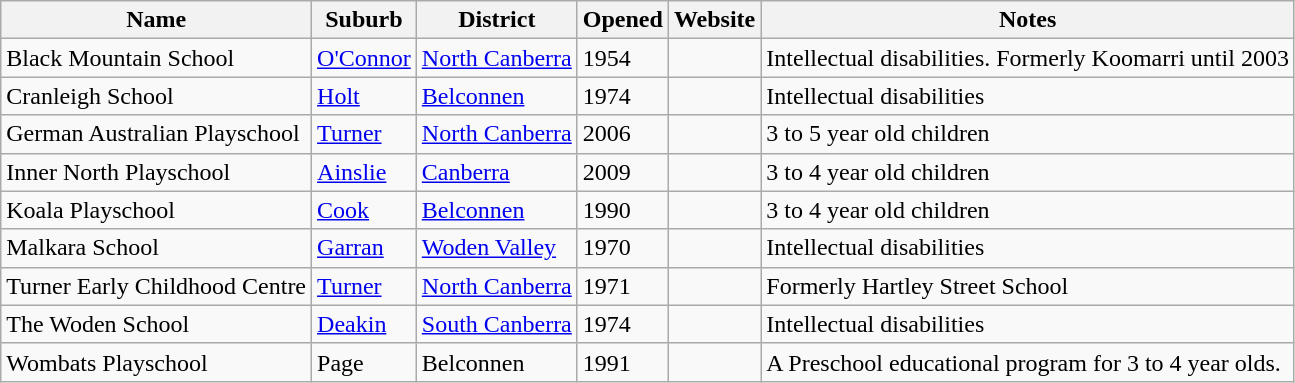<table class="wikitable sortable">
<tr>
<th>Name</th>
<th>Suburb</th>
<th>District</th>
<th>Opened</th>
<th>Website</th>
<th>Notes</th>
</tr>
<tr>
<td>Black Mountain School</td>
<td><a href='#'>O'Connor</a></td>
<td><a href='#'>North Canberra</a></td>
<td>1954</td>
<td></td>
<td>Intellectual disabilities. Formerly Koomarri until 2003</td>
</tr>
<tr>
<td>Cranleigh School</td>
<td><a href='#'>Holt</a></td>
<td><a href='#'>Belconnen</a></td>
<td>1974</td>
<td></td>
<td>Intellectual disabilities</td>
</tr>
<tr>
<td>German Australian Playschool</td>
<td><a href='#'>Turner</a></td>
<td><a href='#'>North Canberra</a></td>
<td>2006</td>
<td></td>
<td>3 to 5 year old children</td>
</tr>
<tr>
<td>Inner North Playschool</td>
<td><a href='#'>Ainslie</a></td>
<td><a href='#'>Canberra</a></td>
<td>2009</td>
<td></td>
<td>3 to 4 year old children</td>
</tr>
<tr>
<td>Koala Playschool</td>
<td><a href='#'>Cook</a></td>
<td><a href='#'>Belconnen</a></td>
<td>1990</td>
<td></td>
<td>3 to 4 year old children</td>
</tr>
<tr>
<td>Malkara School</td>
<td><a href='#'>Garran</a></td>
<td><a href='#'>Woden Valley</a></td>
<td>1970</td>
<td></td>
<td>Intellectual disabilities</td>
</tr>
<tr>
<td>Turner Early Childhood Centre</td>
<td><a href='#'>Turner</a></td>
<td><a href='#'>North Canberra</a></td>
<td>1971</td>
<td></td>
<td>Formerly Hartley Street School</td>
</tr>
<tr>
<td>The Woden School</td>
<td><a href='#'>Deakin</a></td>
<td><a href='#'>South Canberra</a></td>
<td>1974</td>
<td></td>
<td>Intellectual disabilities</td>
</tr>
<tr>
<td>Wombats Playschool</td>
<td>Page</td>
<td>Belconnen</td>
<td>1991</td>
<td></td>
<td>A Preschool educational program for 3 to 4 year olds.</td>
</tr>
</table>
